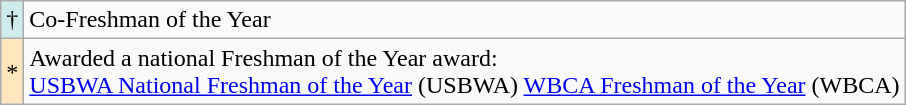<table class="wikitable">
<tr>
<td style="background:#cfecec;">†</td>
<td>Co-Freshman of the Year</td>
</tr>
<tr>
<td style="background:#ffe6bd;">*</td>
<td>Awarded a national Freshman of the Year award:<br><a href='#'>USBWA National Freshman of the Year</a> (USBWA)
<a href='#'>WBCA Freshman of the Year</a> (WBCA)</td>
</tr>
</table>
